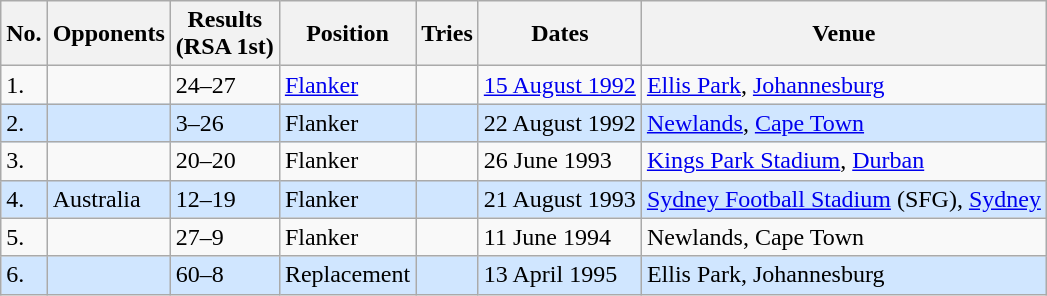<table class="wikitable unsortable">
<tr>
<th>No.</th>
<th>Opponents</th>
<th>Results <br> (RSA 1st)</th>
<th>Position</th>
<th>Tries</th>
<th>Dates</th>
<th>Venue</th>
</tr>
<tr>
<td>1.</td>
<td></td>
<td>24–27</td>
<td><a href='#'>Flanker</a></td>
<td></td>
<td><a href='#'>15 August 1992</a></td>
<td><a href='#'>Ellis Park</a>, <a href='#'>Johannesburg</a></td>
</tr>
<tr style="background: #D0E6FF;">
<td>2.</td>
<td></td>
<td>3–26</td>
<td>Flanker</td>
<td></td>
<td>22 August 1992</td>
<td><a href='#'>Newlands</a>, <a href='#'>Cape Town</a></td>
</tr>
<tr>
<td>3.</td>
<td></td>
<td>20–20</td>
<td>Flanker</td>
<td></td>
<td>26 June 1993</td>
<td><a href='#'>Kings Park Stadium</a>, <a href='#'>Durban</a></td>
</tr>
<tr style="background: #D0E6FF;">
<td>4.</td>
<td> Australia</td>
<td>12–19</td>
<td>Flanker</td>
<td></td>
<td>21 August 1993</td>
<td><a href='#'>Sydney Football Stadium</a> (SFG), <a href='#'>Sydney</a></td>
</tr>
<tr>
<td>5.</td>
<td></td>
<td>27–9</td>
<td>Flanker</td>
<td></td>
<td>11 June 1994</td>
<td>Newlands, Cape Town</td>
</tr>
<tr style="background: #D0E6FF;">
<td>6.</td>
<td></td>
<td>60–8</td>
<td>Replacement</td>
<td></td>
<td>13 April 1995</td>
<td>Ellis Park, Johannesburg</td>
</tr>
</table>
